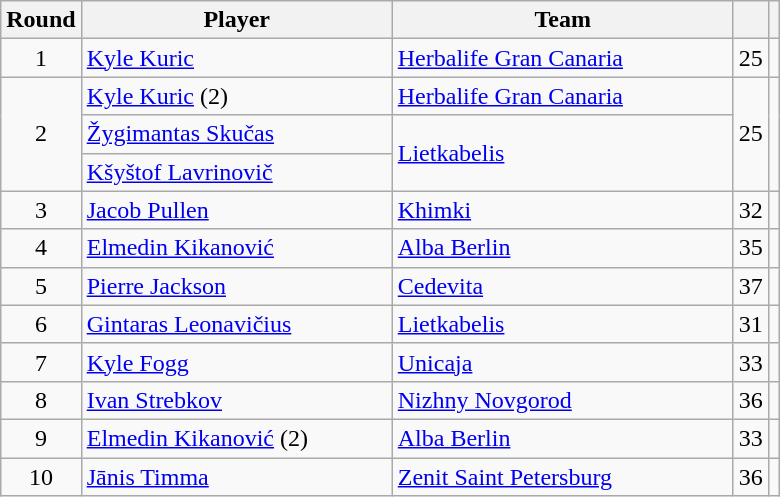<table class="wikitable sortable" style="text-align: center;">
<tr>
<th>Round</th>
<th style="width:200px;">Player</th>
<th style="width:220px;">Team</th>
<th><a href='#'></a></th>
<th></th>
</tr>
<tr>
<td>1</td>
<td align="left"> <a href='#'>Kyle Kuric</a></td>
<td align="left"> <a href='#'>Herbalife Gran Canaria</a></td>
<td>25</td>
<td></td>
</tr>
<tr>
<td rowspan=3>2</td>
<td align="left"> <a href='#'>Kyle Kuric</a> (2)</td>
<td align="left"> <a href='#'>Herbalife Gran Canaria</a></td>
<td rowspan=3>25</td>
<td rowspan=3></td>
</tr>
<tr>
<td align="left"> <a href='#'>Žygimantas Skučas</a></td>
<td rowspan="2" style="text-align:left;"> <a href='#'>Lietkabelis</a></td>
</tr>
<tr>
<td align="left"> <a href='#'>Kšyštof Lavrinovič</a></td>
</tr>
<tr>
<td>3</td>
<td align="left"> <a href='#'>Jacob Pullen</a></td>
<td align="left"> <a href='#'>Khimki</a></td>
<td>32</td>
<td></td>
</tr>
<tr>
<td>4</td>
<td align="left"> <a href='#'>Elmedin Kikanović</a></td>
<td align="left"> <a href='#'>Alba Berlin</a></td>
<td>35</td>
<td></td>
</tr>
<tr>
<td>5</td>
<td align="left"> <a href='#'>Pierre Jackson</a></td>
<td align="left"> <a href='#'>Cedevita</a></td>
<td>37</td>
<td></td>
</tr>
<tr>
<td>6</td>
<td align="left"> <a href='#'>Gintaras Leonavičius</a></td>
<td align="left"> <a href='#'>Lietkabelis</a></td>
<td>31</td>
<td></td>
</tr>
<tr>
<td>7</td>
<td align="left"> <a href='#'>Kyle Fogg</a></td>
<td align="left"> <a href='#'>Unicaja</a></td>
<td>33</td>
<td></td>
</tr>
<tr>
<td>8</td>
<td align="left"> <a href='#'>Ivan Strebkov</a></td>
<td align="left"> <a href='#'>Nizhny Novgorod</a></td>
<td>36</td>
<td></td>
</tr>
<tr>
<td>9</td>
<td align="left"> <a href='#'>Elmedin Kikanović</a> (2)</td>
<td align="left"> <a href='#'>Alba Berlin</a></td>
<td>33</td>
<td></td>
</tr>
<tr>
<td>10</td>
<td align="left"> <a href='#'>Jānis Timma</a></td>
<td align="left"> <a href='#'>Zenit Saint Petersburg</a></td>
<td>36</td>
<td></td>
</tr>
</table>
